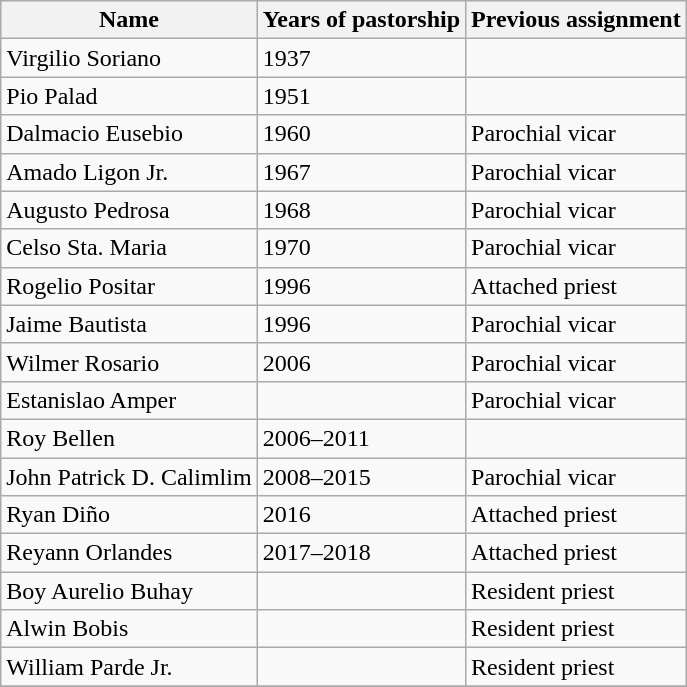<table class="wikitable">
<tr>
<th>Name</th>
<th>Years of pastorship</th>
<th>Previous assignment</th>
</tr>
<tr>
<td>Virgilio Soriano</td>
<td>1937</td>
<td></td>
</tr>
<tr>
<td>Pio Palad</td>
<td>1951</td>
<td></td>
</tr>
<tr>
<td>Dalmacio Eusebio</td>
<td>1960</td>
<td>Parochial vicar</td>
</tr>
<tr>
<td>Amado Ligon Jr.</td>
<td>1967</td>
<td>Parochial vicar</td>
</tr>
<tr>
<td>Augusto Pedrosa</td>
<td>1968</td>
<td>Parochial vicar</td>
</tr>
<tr>
<td>Celso Sta. Maria</td>
<td>1970</td>
<td>Parochial vicar</td>
</tr>
<tr>
<td>Rogelio Positar</td>
<td>1996</td>
<td>Attached priest</td>
</tr>
<tr>
<td>Jaime Bautista</td>
<td>1996</td>
<td>Parochial vicar</td>
</tr>
<tr>
<td>Wilmer Rosario</td>
<td>2006</td>
<td>Parochial vicar</td>
</tr>
<tr>
<td>Estanislao Amper</td>
<td></td>
<td>Parochial vicar</td>
</tr>
<tr>
<td>Roy Bellen</td>
<td>2006–2011</td>
<td></td>
</tr>
<tr>
<td>John Patrick D. Calimlim</td>
<td>2008–2015</td>
<td>Parochial vicar</td>
</tr>
<tr>
<td>Ryan Diño</td>
<td>2016</td>
<td>Attached priest</td>
</tr>
<tr>
<td>Reyann Orlandes</td>
<td>2017–2018</td>
<td>Attached priest</td>
</tr>
<tr>
<td>Boy Aurelio Buhay</td>
<td></td>
<td>Resident priest</td>
</tr>
<tr>
<td>Alwin Bobis</td>
<td></td>
<td>Resident priest</td>
</tr>
<tr>
<td>William Parde Jr.</td>
<td></td>
<td>Resident priest</td>
</tr>
<tr>
</tr>
</table>
